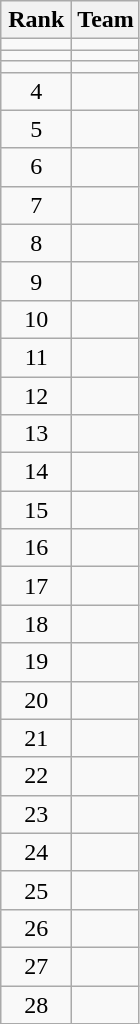<table class="wikitable" style="text-align:center;">
<tr>
<th width=40>Rank</th>
<th>Team</th>
</tr>
<tr>
<td></td>
<td style="text-align:left;"></td>
</tr>
<tr>
<td></td>
<td style="text-align:left;"></td>
</tr>
<tr China>
<td></td>
<td style="text-align:left;"></td>
</tr>
<tr>
<td>4</td>
<td style="text-align:left;"></td>
</tr>
<tr>
<td>5</td>
<td style="text-align:left;"></td>
</tr>
<tr>
<td>6</td>
<td style="text-align:left;"></td>
</tr>
<tr>
<td>7</td>
<td style="text-align:left;"></td>
</tr>
<tr>
<td>8</td>
<td style="text-align:left;"></td>
</tr>
<tr>
<td>9</td>
<td style="text-align:left;"></td>
</tr>
<tr>
<td>10</td>
<td style="text-align:left;"></td>
</tr>
<tr>
<td>11</td>
<td style="text-align:left;"></td>
</tr>
<tr>
<td>12</td>
<td style="text-align:left;"></td>
</tr>
<tr>
<td>13</td>
<td style="text-align:left;"></td>
</tr>
<tr>
<td>14</td>
<td style="text-align:left;"></td>
</tr>
<tr>
<td>15</td>
<td style="text-align:left;"></td>
</tr>
<tr>
<td>16</td>
<td style="text-align:left;"></td>
</tr>
<tr>
<td>17</td>
<td style="text-align:left;"></td>
</tr>
<tr>
<td>18</td>
<td style="text-align:left;"></td>
</tr>
<tr>
<td>19</td>
<td style="text-align:left;"></td>
</tr>
<tr>
<td>20</td>
<td style="text-align:left;"></td>
</tr>
<tr>
<td>21</td>
<td style="text-align:left;"></td>
</tr>
<tr>
<td>22</td>
<td style="text-align:left;"></td>
</tr>
<tr>
<td>23</td>
<td style="text-align:left;"></td>
</tr>
<tr>
<td>24</td>
<td style="text-align:left;"></td>
</tr>
<tr>
<td>25</td>
<td style="text-align:left;"></td>
</tr>
<tr>
<td>26</td>
<td style="text-align:left;"></td>
</tr>
<tr>
<td>27</td>
<td style="text-align:left;"></td>
</tr>
<tr>
<td>28</td>
<td style="text-align:left;"></td>
</tr>
</table>
